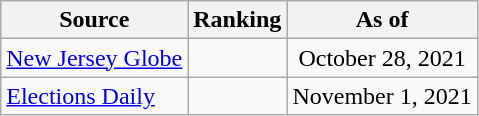<table class="wikitable" style="text-align:center">
<tr>
<th>Source</th>
<th>Ranking</th>
<th>As of</th>
</tr>
<tr>
<td align=left><a href='#'>New Jersey Globe</a></td>
<td></td>
<td>October 28, 2021</td>
</tr>
<tr>
<td align=left><a href='#'>Elections Daily</a></td>
<td></td>
<td>November 1, 2021</td>
</tr>
</table>
